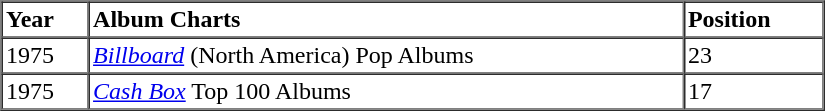<table border=1 cellspacing=0 cellpadding=2 width="550px">
<tr>
<th align="left">Year</th>
<th align="left">Album Charts</th>
<th align="left">Position</th>
</tr>
<tr>
<td align="left">1975</td>
<td align="left"><em><a href='#'>Billboard</a></em> (North America) Pop Albums</td>
<td align="left">23</td>
</tr>
<tr>
<td align="left">1975</td>
<td align="left"><em><a href='#'>Cash Box</a></em> Top 100 Albums</td>
<td>17</td>
</tr>
<tr>
</tr>
</table>
